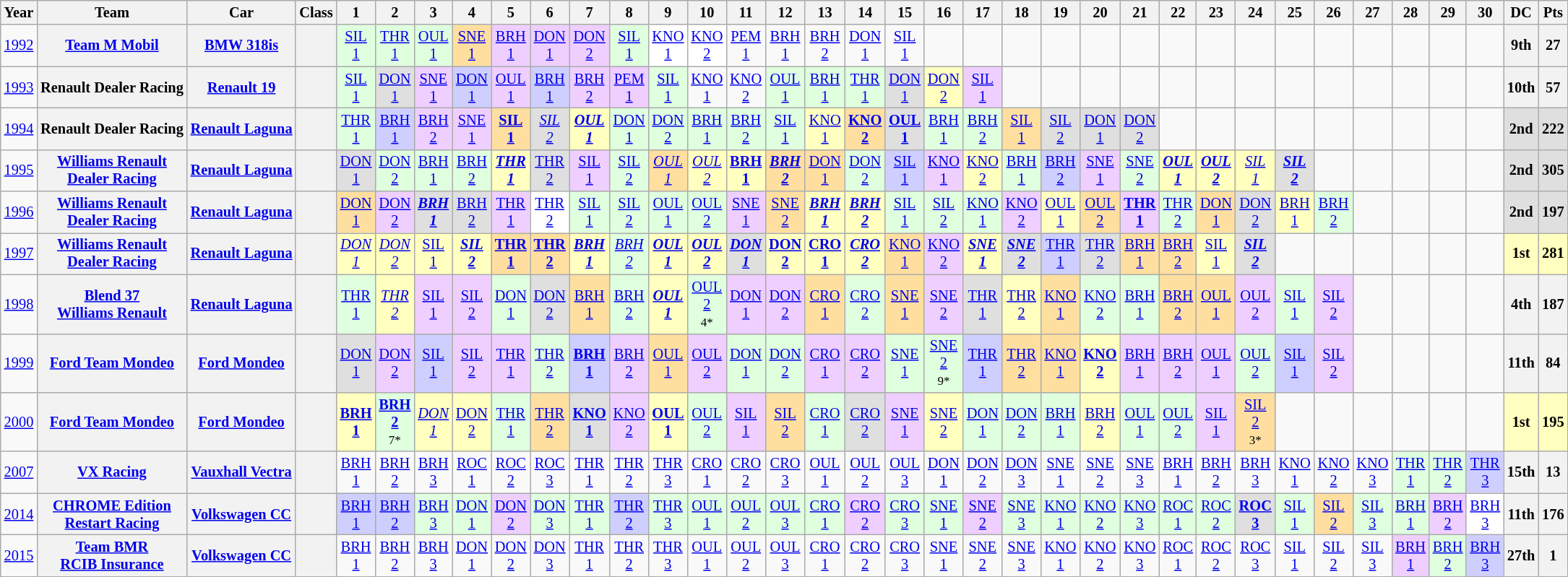<table class="wikitable" style="text-align:center; font-size:85%">
<tr>
<th>Year</th>
<th>Team</th>
<th>Car</th>
<th>Class</th>
<th>1</th>
<th>2</th>
<th>3</th>
<th>4</th>
<th>5</th>
<th>6</th>
<th>7</th>
<th>8</th>
<th>9</th>
<th>10</th>
<th>11</th>
<th>12</th>
<th>13</th>
<th>14</th>
<th>15</th>
<th>16</th>
<th>17</th>
<th>18</th>
<th>19</th>
<th>20</th>
<th>21</th>
<th>22</th>
<th>23</th>
<th>24</th>
<th>25</th>
<th>26</th>
<th>27</th>
<th>28</th>
<th>29</th>
<th>30</th>
<th>DC</th>
<th>Pts</th>
</tr>
<tr>
<td><a href='#'>1992</a></td>
<th nowrap><a href='#'>Team M Mobil</a></th>
<th nowrap><a href='#'>BMW 318is</a></th>
<th></th>
<td style="background:#DFFFDF;"><a href='#'>SIL<br>1</a><br></td>
<td style="background:#DFFFDF;"><a href='#'>THR<br>1</a><br></td>
<td style="background:#DFFFDF;"><a href='#'>OUL<br>1</a><br></td>
<td style="background:#FFDF9F;"><a href='#'>SNE<br>1</a><br></td>
<td style="background:#EFCFFF;"><a href='#'>BRH<br>1</a><br></td>
<td style="background:#EFCFFF;"><a href='#'>DON<br>1</a><br></td>
<td style="background:#EFCFFF;"><a href='#'>DON<br>2</a><br></td>
<td style="background:#DFFFDF;"><a href='#'>SIL<br>1</a><br></td>
<td style="background:#FFFFFF;"><a href='#'>KNO<br>1</a><br></td>
<td style="background:#FFFFFF;"><a href='#'>KNO<br>2</a><br></td>
<td><a href='#'>PEM<br>1</a></td>
<td><a href='#'>BRH<br>1</a></td>
<td><a href='#'>BRH<br>2</a></td>
<td><a href='#'>DON<br>1</a></td>
<td><a href='#'>SIL<br>1</a></td>
<td></td>
<td></td>
<td></td>
<td></td>
<td></td>
<td></td>
<td></td>
<td></td>
<td></td>
<td></td>
<td></td>
<td></td>
<td></td>
<td></td>
<td></td>
<th>9th</th>
<th>27</th>
</tr>
<tr>
<td><a href='#'>1993</a></td>
<th nowrap>Renault Dealer Racing</th>
<th nowrap><a href='#'>Renault 19</a></th>
<th></th>
<td style="background:#DFFFDF;"><a href='#'>SIL<br>1</a><br></td>
<td style="background:#DFDFDF;"><a href='#'>DON<br>1</a><br></td>
<td style="background:#EFCFFF;"><a href='#'>SNE<br>1</a><br></td>
<td style="background:#CFCFFF;"><a href='#'>DON<br>1</a><br></td>
<td style="background:#EFCFFF;"><a href='#'>OUL<br>1</a><br></td>
<td style="background:#CFCFFF;"><a href='#'>BRH<br>1</a><br></td>
<td style="background:#EFCFFF;"><a href='#'>BRH<br>2</a><br></td>
<td style="background:#EFCFFF;"><a href='#'>PEM<br>1</a><br></td>
<td style="background:#DFFFDF;"><a href='#'>SIL<br>1</a><br></td>
<td><a href='#'>KNO<br>1</a></td>
<td><a href='#'>KNO<br>2</a></td>
<td style="background:#DFFFDF;"><a href='#'>OUL<br>1</a><br></td>
<td style="background:#DFFFDF;"><a href='#'>BRH<br>1</a><br></td>
<td style="background:#DFFFDF;"><a href='#'>THR<br>1</a><br></td>
<td style="background:#DFDFDF;"><a href='#'>DON<br>1</a><br></td>
<td style="background:#FFFFBF;"><a href='#'>DON<br>2</a><br></td>
<td style="background:#EFCFFF;"><a href='#'>SIL<br>1</a><br></td>
<td></td>
<td></td>
<td></td>
<td></td>
<td></td>
<td></td>
<td></td>
<td></td>
<td></td>
<td></td>
<td></td>
<td></td>
<td></td>
<th>10th</th>
<th>57</th>
</tr>
<tr>
<td><a href='#'>1994</a></td>
<th nowrap>Renault Dealer Racing</th>
<th nowrap><a href='#'>Renault Laguna</a></th>
<th></th>
<td style="background:#DFFFDF;"><a href='#'>THR<br>1</a><br></td>
<td style="background:#CFCFFF;"><a href='#'>BRH<br>1</a><br></td>
<td style="background:#EFCFFF;"><a href='#'>BRH<br>2</a><br></td>
<td style="background:#EFCFFF;"><a href='#'>SNE<br>1</a><br></td>
<td style="background:#FFDF9F;"><strong><a href='#'>SIL<br>1</a></strong><br></td>
<td style="background:#DFDFDF;"><em><a href='#'>SIL<br>2</a></em><br></td>
<td style="background:#FFFFBF;"><strong><em><a href='#'>OUL<br>1</a></em></strong><br></td>
<td style="background:#DFFFDF;"><a href='#'>DON<br>1</a><br></td>
<td style="background:#DFFFDF;"><a href='#'>DON<br>2</a><br></td>
<td style="background:#DFFFDF;"><a href='#'>BRH<br>1</a><br></td>
<td style="background:#DFFFDF;"><a href='#'>BRH<br>2</a><br></td>
<td style="background:#DFFFDF;"><a href='#'>SIL<br>1</a><br></td>
<td style="background:#FFFFBF;"><a href='#'>KNO<br>1</a><br></td>
<td style="background:#FFDF9F;"><strong><a href='#'>KNO<br>2</a></strong><br></td>
<td style="background:#DFDFDF;"><strong><a href='#'>OUL<br>1</a></strong><br></td>
<td style="background:#DFFFDF;"><a href='#'>BRH<br>1</a><br></td>
<td style="background:#DFFFDF;"><a href='#'>BRH<br>2</a><br></td>
<td style="background:#FFDF9F;"><a href='#'>SIL<br>1</a><br></td>
<td style="background:#DFDFDF;"><a href='#'>SIL<br>2</a><br></td>
<td style="background:#DFDFDF;"><a href='#'>DON<br>1</a><br></td>
<td style="background:#DFDFDF;"><a href='#'>DON<br>2</a><br></td>
<td></td>
<td></td>
<td></td>
<td></td>
<td></td>
<td></td>
<td></td>
<td></td>
<td></td>
<td style="background:#DFDFDF;"><strong>2nd</strong></td>
<td style="background:#DFDFDF;"><strong>222</strong></td>
</tr>
<tr>
<td><a href='#'>1995</a></td>
<th nowrap><a href='#'>Williams Renault<br>Dealer Racing</a></th>
<th nowrap><a href='#'>Renault Laguna</a></th>
<th></th>
<td style="background:#DFDFDF;"><a href='#'>DON<br>1</a><br></td>
<td style="background:#DFFFDF;"><a href='#'>DON<br>2</a><br></td>
<td style="background:#DFFFDF;"><a href='#'>BRH<br>1</a><br></td>
<td style="background:#DFFFDF;"><a href='#'>BRH<br>2</a><br></td>
<td style="background:#FFFFBF;"><strong><em><a href='#'>THR<br>1</a></em></strong><br></td>
<td style="background:#DFDFDF;"><a href='#'>THR<br>2</a><br></td>
<td style="background:#EFCFFF;"><a href='#'>SIL<br>1</a><br></td>
<td style="background:#DFFFDF;"><a href='#'>SIL<br>2</a><br></td>
<td style="background:#FFDF9F;"><em><a href='#'>OUL<br>1</a></em><br></td>
<td style="background:#FFFFBF;"><em><a href='#'>OUL<br>2</a></em><br></td>
<td style="background:#FFFFBF;"><strong><a href='#'>BRH<br>1</a></strong><br></td>
<td style="background:#FFDF9F;"><strong><em><a href='#'>BRH<br>2</a></em></strong><br></td>
<td style="background:#FFDF9F;"><a href='#'>DON<br>1</a><br></td>
<td style="background:#DFFFDF;"><a href='#'>DON<br>2</a><br></td>
<td style="background:#CFCFFF;"><a href='#'>SIL<br>1</a><br></td>
<td style="background:#EFCFFF;"><a href='#'>KNO<br>1</a><br></td>
<td style="background:#FFFFBF;"><a href='#'>KNO<br>2</a><br></td>
<td style="background:#DFFFDF;"><a href='#'>BRH<br>1</a><br></td>
<td style="background:#CFCFFF;"><a href='#'>BRH<br>2</a><br></td>
<td style="background:#EFCFFF;"><a href='#'>SNE<br>1</a><br></td>
<td style="background:#DFFFDF;"><a href='#'>SNE<br>2</a><br></td>
<td style="background:#FFFFBF;"><strong><em><a href='#'>OUL<br>1</a></em></strong><br></td>
<td style="background:#FFFFBF;"><strong><em><a href='#'>OUL<br>2</a></em></strong><br></td>
<td style="background:#FFFFBF;"><em><a href='#'>SIL<br>1</a></em><br></td>
<td style="background:#DFDFDF;"><strong><em><a href='#'>SIL<br>2</a></em></strong><br></td>
<td></td>
<td></td>
<td></td>
<td></td>
<td></td>
<td style="background:#DFDFDF;"><strong>2nd</strong></td>
<td style="background:#DFDFDF;"><strong>305</strong></td>
</tr>
<tr>
<td><a href='#'>1996</a></td>
<th nowrap><a href='#'>Williams Renault<br>Dealer Racing</a></th>
<th nowrap><a href='#'>Renault Laguna</a></th>
<th></th>
<td style="background:#FFDF9F;"><a href='#'>DON<br>1</a><br></td>
<td style="background:#EFCFFF;"><a href='#'>DON<br>2</a><br></td>
<td style="background:#DFDFDF;"><strong><em><a href='#'>BRH<br>1</a></em></strong><br></td>
<td style="background:#DFDFDF;"><a href='#'>BRH<br>2</a><br></td>
<td style="background:#EFCFFF;"><a href='#'>THR<br>1</a><br></td>
<td style="background:#FFFFFF;"><a href='#'>THR<br>2</a><br></td>
<td style="background:#DFFFDF;"><a href='#'>SIL<br>1</a><br></td>
<td style="background:#DFFFDF;"><a href='#'>SIL<br>2</a><br></td>
<td style="background:#DFFFDF;"><a href='#'>OUL<br>1</a><br></td>
<td style="background:#DFFFDF;"><a href='#'>OUL<br>2</a><br></td>
<td style="background:#EFCFFF;"><a href='#'>SNE<br>1</a><br></td>
<td style="background:#FFDF9F;"><a href='#'>SNE<br>2</a><br></td>
<td style="background:#FFFFBF;"><strong><em><a href='#'>BRH<br>1</a></em></strong><br></td>
<td style="background:#FFFFBF;"><strong><em><a href='#'>BRH<br>2</a></em></strong><br></td>
<td style="background:#DFFFDF;"><a href='#'>SIL<br>1</a><br></td>
<td style="background:#DFFFDF;"><a href='#'>SIL<br>2</a><br></td>
<td style="background:#DFFFDF;"><a href='#'>KNO<br>1</a><br></td>
<td style="background:#EFCFFF;"><a href='#'>KNO<br>2</a><br></td>
<td style="background:#FFFFBF;"><a href='#'>OUL<br>1</a><br></td>
<td style="background:#FFDF9F;"><a href='#'>OUL<br>2</a><br></td>
<td style="background:#EFCFFF;"><strong><a href='#'>THR<br>1</a></strong><br></td>
<td style="background:#DFFFDF;"><a href='#'>THR<br>2</a><br></td>
<td style="background:#FFDF9F;"><a href='#'>DON<br>1</a><br></td>
<td style="background:#DFDFDF;"><a href='#'>DON<br>2</a><br></td>
<td style="background:#FFFFBF;"><a href='#'>BRH<br>1</a><br></td>
<td style="background:#DFFFDF;"><a href='#'>BRH<br>2</a><br></td>
<td></td>
<td></td>
<td></td>
<td></td>
<td style="background:#DFDFDF;"><strong>2nd</strong></td>
<td style="background:#DFDFDF;"><strong>197</strong></td>
</tr>
<tr>
<td><a href='#'>1997</a></td>
<th nowrap><a href='#'>Williams Renault<br>Dealer Racing</a></th>
<th nowrap><a href='#'>Renault Laguna</a></th>
<th></th>
<td style="background:#FFFFBF;"><em><a href='#'>DON<br>1</a></em><br></td>
<td style="background:#FFFFBF;"><em><a href='#'>DON<br>2</a></em><br></td>
<td style="background:#FFFFBF;"><a href='#'>SIL<br>1</a><br></td>
<td style="background:#FFFFBF;"><strong><em><a href='#'>SIL<br>2</a></em></strong><br></td>
<td style="background:#FFDF9F;"><strong><a href='#'>THR<br>1</a></strong><br></td>
<td style="background:#FFDF9F;"><strong><a href='#'>THR<br>2</a></strong><br></td>
<td style="background:#FFFFBF;"><strong><em><a href='#'>BRH<br>1</a></em></strong><br></td>
<td style="background:#DFFFDF;"><em><a href='#'>BRH<br>2</a></em><br></td>
<td style="background:#FFFFBF;"><strong><em><a href='#'>OUL<br>1</a></em></strong><br></td>
<td style="background:#FFFFBF;"><strong><em><a href='#'>OUL<br>2</a></em></strong><br></td>
<td style="background:#DFDFDF;"><strong><em><a href='#'>DON<br>1</a></em></strong><br></td>
<td style="background:#FFFFBF;"><strong><a href='#'>DON<br>2</a></strong><br></td>
<td style="background:#FFFFBF;"><strong><a href='#'>CRO<br>1</a></strong><br></td>
<td style="background:#FFFFBF;"><strong><em><a href='#'>CRO<br>2</a></em></strong><br></td>
<td style="background:#FFDF9F;"><a href='#'>KNO<br>1</a><br></td>
<td style="background:#EFCFFF;"><a href='#'>KNO<br>2</a><br></td>
<td style="background:#FFFFBF;"><strong><em><a href='#'>SNE<br>1</a></em></strong><br></td>
<td style="background:#DFDFDF;"><strong><em><a href='#'>SNE<br>2</a></em></strong><br></td>
<td style="background:#CFCFFF;"><a href='#'>THR<br>1</a><br></td>
<td style="background:#DFDFDF;"><a href='#'>THR<br>2</a><br></td>
<td style="background:#FFDF9F;"><a href='#'>BRH<br>1</a><br></td>
<td style="background:#FFDF9F;"><a href='#'>BRH<br>2</a><br></td>
<td style="background:#FFFFBF;"><a href='#'>SIL<br>1</a><br></td>
<td style="background:#DFDFDF;"><strong><em><a href='#'>SIL<br>2</a></em></strong><br></td>
<td></td>
<td></td>
<td></td>
<td></td>
<td></td>
<td></td>
<td style="background:#FFFFBF;"><strong>1st</strong></td>
<td style="background:#FFFFBF;"><strong>281</strong></td>
</tr>
<tr>
<td><a href='#'>1998</a></td>
<th nowrap><a href='#'>Blend 37<br>Williams Renault</a></th>
<th nowrap><a href='#'>Renault Laguna</a></th>
<th></th>
<td style="background:#DFFFDF;"><a href='#'>THR<br>1</a><br></td>
<td style="background:#FFFFBF;"><em><a href='#'>THR<br>2</a></em><br></td>
<td style="background:#EFCFFF;"><a href='#'>SIL<br>1</a><br></td>
<td style="background:#EFCFFF;"><a href='#'>SIL<br>2</a><br></td>
<td style="background:#DFFFDF;"><a href='#'>DON<br>1</a><br></td>
<td style="background:#DFDFDF;"><a href='#'>DON<br>2</a><br></td>
<td style="background:#FFDF9F;"><a href='#'>BRH<br>1</a><br></td>
<td style="background:#DFFFDF;"><a href='#'>BRH<br>2</a><br></td>
<td style="background:#FFFFBF;"><strong><em><a href='#'>OUL<br>1</a></em></strong><br></td>
<td style="background:#DFFFDF;"><a href='#'>OUL<br>2</a><br><small>4*</small></td>
<td style="background:#EFCFFF;"><a href='#'>DON<br>1</a><br></td>
<td style="background:#EFCFFF;"><a href='#'>DON<br>2</a><br></td>
<td style="background:#FFDF9F;"><a href='#'>CRO<br>1</a><br></td>
<td style="background:#DFFFDF;"><a href='#'>CRO<br>2</a><br></td>
<td style="background:#FFDF9F;"><a href='#'>SNE<br>1</a><br></td>
<td style="background:#EFCFFF;"><a href='#'>SNE<br>2</a><br></td>
<td style="background:#DFDFDF;"><a href='#'>THR<br>1</a><br></td>
<td style="background:#FFFFBF;"><a href='#'>THR<br>2</a><br></td>
<td style="background:#FFDF9F;"><a href='#'>KNO<br>1</a><br></td>
<td style="background:#DFFFDF;"><a href='#'>KNO<br>2</a><br></td>
<td style="background:#DFFFDF;"><a href='#'>BRH<br>1</a><br></td>
<td style="background:#FFDF9F;"><a href='#'>BRH<br>2</a><br></td>
<td style="background:#FFDF9F;"><a href='#'>OUL<br>1</a><br></td>
<td style="background:#EFCFFF;"><a href='#'>OUL<br>2</a><br></td>
<td style="background:#DFFFDF;"><a href='#'>SIL<br>1</a><br></td>
<td style="background:#EFCFFF;"><a href='#'>SIL<br>2</a><br></td>
<td></td>
<td></td>
<td></td>
<td></td>
<th>4th</th>
<th>187</th>
</tr>
<tr>
<td><a href='#'>1999</a></td>
<th nowrap><a href='#'>Ford Team Mondeo</a></th>
<th nowrap><a href='#'>Ford Mondeo</a></th>
<th></th>
<td style="background:#DFDFDF;"><a href='#'>DON<br>1</a><br></td>
<td style="background:#EFCFFF;"><a href='#'>DON<br>2</a><br></td>
<td style="background:#CFCFFF;"><a href='#'>SIL<br>1</a><br></td>
<td style="background:#EFCFFF;"><a href='#'>SIL<br>2</a><br></td>
<td style="background:#EFCFFF;"><a href='#'>THR<br>1</a><br></td>
<td style="background:#DFFFDF;"><a href='#'>THR<br>2</a><br></td>
<td style="background:#CFCFFF;"><strong><a href='#'>BRH<br>1</a></strong><br></td>
<td style="background:#EFCFFF;"><a href='#'>BRH<br>2</a><br></td>
<td style="background:#FFDF9F;"><a href='#'>OUL<br>1</a><br></td>
<td style="background:#EFCFFF;"><a href='#'>OUL<br>2</a><br></td>
<td style="background:#DFFFDF;"><a href='#'>DON<br>1</a><br></td>
<td style="background:#DFFFDF;"><a href='#'>DON<br>2</a><br></td>
<td style="background:#EFCFFF;"><a href='#'>CRO<br>1</a><br></td>
<td style="background:#EFCFFF;"><a href='#'>CRO<br>2</a><br></td>
<td style="background:#DFFFDF;"><a href='#'>SNE<br>1</a><br></td>
<td style="background:#DFFFDF;"><a href='#'>SNE<br>2</a><br><small>9*</small></td>
<td style="background:#CFCFFF;"><a href='#'>THR<br>1</a><br></td>
<td style="background:#FFDF9F;"><a href='#'>THR<br>2</a><br></td>
<td style="background:#FFDF9F;"><a href='#'>KNO<br>1</a><br></td>
<td style="background:#FFFFBF;"><strong><a href='#'>KNO<br>2</a></strong><br></td>
<td style="background:#EFCFFF;"><a href='#'>BRH<br>1</a><br></td>
<td style="background:#EFCFFF;"><a href='#'>BRH<br>2</a><br></td>
<td style="background:#EFCFFF;"><a href='#'>OUL<br>1</a><br></td>
<td style="background:#DFFFDF;"><a href='#'>OUL<br>2</a><br></td>
<td style="background:#CFCFFF;"><a href='#'>SIL<br>1</a><br></td>
<td style="background:#EFCFFF;"><a href='#'>SIL<br>2</a><br></td>
<td></td>
<td></td>
<td></td>
<td></td>
<th>11th</th>
<th>84</th>
</tr>
<tr>
<td><a href='#'>2000</a></td>
<th nowrap><a href='#'>Ford Team Mondeo</a></th>
<th nowrap><a href='#'>Ford Mondeo</a></th>
<th><span></span></th>
<td style="background:#FFFFBF;"><strong><a href='#'>BRH<br>1</a></strong><br></td>
<td style="background:#DFFFDF;"><strong><a href='#'>BRH<br>2</a></strong><br><small>7*</small></td>
<td style="background:#FFFFBF;"><em><a href='#'>DON<br>1</a></em><br></td>
<td style="background:#FFFFBF;"><a href='#'>DON<br>2</a><br></td>
<td style="background:#DFFFDF;"><a href='#'>THR<br>1</a><br></td>
<td style="background:#FFDF9F;"><a href='#'>THR<br>2</a><br></td>
<td style="background:#DFDFDF;"><strong><a href='#'>KNO<br>1</a></strong><br></td>
<td style="background:#EFCFFF;"><a href='#'>KNO<br>2</a><br></td>
<td style="background:#FFFFBF;"><strong><a href='#'>OUL<br>1</a></strong><br></td>
<td style="background:#DFFFDF;"><a href='#'>OUL<br>2</a><br></td>
<td style="background:#EFCFFF;"><a href='#'>SIL<br>1</a><br></td>
<td style="background:#FFDF9F;"><a href='#'>SIL<br>2</a><br></td>
<td style="background:#DFFFDF;"><a href='#'>CRO<br>1</a><br></td>
<td style="background:#DFDFDF;"><a href='#'>CRO<br>2</a><br></td>
<td style="background:#EFCFFF;"><a href='#'>SNE<br>1</a><br></td>
<td style="background:#FFFFBF;"><a href='#'>SNE<br>2</a><br></td>
<td style="background:#DFFFDF;"><a href='#'>DON<br>1</a><br></td>
<td style="background:#DFFFDF;"><a href='#'>DON<br>2</a><br></td>
<td style="background:#DFFFDF;"><a href='#'>BRH<br>1</a><br></td>
<td style="background:#FFFFBF;"><a href='#'>BRH<br>2</a><br></td>
<td style="background:#DFFFDF;"><a href='#'>OUL<br>1</a><br></td>
<td style="background:#DFFFDF;"><a href='#'>OUL<br>2</a><br></td>
<td style="background:#EFCFFF;"><a href='#'>SIL<br>1</a><br></td>
<td style="background:#FFDF9F;"><a href='#'>SIL<br>2</a><br><small>3*</small></td>
<td></td>
<td></td>
<td></td>
<td></td>
<td></td>
<td></td>
<td style="background:#FFFFBF;"><strong>1st</strong></td>
<td style="background:#FFFFBF;"><strong>195</strong></td>
</tr>
<tr>
<td><a href='#'>2007</a></td>
<th nowrap><a href='#'>VX Racing</a></th>
<th nowrap><a href='#'>Vauxhall Vectra</a></th>
<th></th>
<td><a href='#'>BRH<br>1</a></td>
<td><a href='#'>BRH<br>2</a></td>
<td><a href='#'>BRH<br>3</a></td>
<td><a href='#'>ROC<br>1</a></td>
<td><a href='#'>ROC<br>2</a></td>
<td><a href='#'>ROC<br>3</a></td>
<td><a href='#'>THR<br>1</a></td>
<td><a href='#'>THR<br>2</a></td>
<td><a href='#'>THR<br>3</a></td>
<td><a href='#'>CRO<br>1</a></td>
<td><a href='#'>CRO<br>2</a></td>
<td><a href='#'>CRO<br>3</a></td>
<td><a href='#'>OUL<br>1</a></td>
<td><a href='#'>OUL<br>2</a></td>
<td><a href='#'>OUL<br>3</a></td>
<td><a href='#'>DON<br>1</a></td>
<td><a href='#'>DON<br>2</a></td>
<td><a href='#'>DON<br>3</a></td>
<td><a href='#'>SNE<br>1</a></td>
<td><a href='#'>SNE<br>2</a></td>
<td><a href='#'>SNE<br>3</a></td>
<td><a href='#'>BRH<br>1</a></td>
<td><a href='#'>BRH<br>2</a></td>
<td><a href='#'>BRH<br>3</a></td>
<td><a href='#'>KNO<br>1</a></td>
<td><a href='#'>KNO<br>2</a></td>
<td><a href='#'>KNO<br>3</a></td>
<td style="background:#DFFFDF;"><a href='#'>THR<br>1</a><br></td>
<td style="background:#DFFFDF;"><a href='#'>THR<br>2</a><br></td>
<td style="background:#CFCFFF;"><a href='#'>THR<br>3</a><br></td>
<th>15th</th>
<th>13</th>
</tr>
<tr>
<td><a href='#'>2014</a></td>
<th nowrap><a href='#'>CHROME Edition<br>Restart Racing</a></th>
<th nowrap><a href='#'>Volkswagen CC</a></th>
<th></th>
<td style="background:#CFCFFF;"><a href='#'>BRH<br>1</a><br></td>
<td style="background:#CFCFFF;"><a href='#'>BRH<br>2</a><br></td>
<td style="background:#DFFFDF;"><a href='#'>BRH<br>3</a><br></td>
<td style="background:#DFFFDF;"><a href='#'>DON<br>1</a><br></td>
<td style="background:#EFCFFF;"><a href='#'>DON<br>2</a><br></td>
<td style="background:#DFFFDF;"><a href='#'>DON<br>3</a><br></td>
<td style="background:#DFFFDF;"><a href='#'>THR<br>1</a><br></td>
<td style="background:#CFCFFF;"><a href='#'>THR<br>2</a><br></td>
<td style="background:#DFFFDF;"><a href='#'>THR<br>3</a><br></td>
<td style="background:#DFFFDF;"><a href='#'>OUL<br>1</a><br></td>
<td style="background:#DFFFDF;"><a href='#'>OUL<br>2</a><br></td>
<td style="background:#DFFFDF;"><a href='#'>OUL<br>3</a><br></td>
<td style="background:#DFFFDF;"><a href='#'>CRO<br>1</a><br></td>
<td style="background:#EFCFFF;"><a href='#'>CRO<br>2</a><br></td>
<td style="background:#DFFFDF;"><a href='#'>CRO<br>3</a><br></td>
<td style="background:#DFFFDF;"><a href='#'>SNE<br>1</a><br></td>
<td style="background:#EFCFFF;"><a href='#'>SNE<br>2</a><br></td>
<td style="background:#DFFFDF;"><a href='#'>SNE<br>3</a><br></td>
<td style="background:#DFFFDF;"><a href='#'>KNO<br>1</a><br></td>
<td style="background:#DFFFDF;"><a href='#'>KNO<br>2</a><br></td>
<td style="background:#DFFFDF;"><a href='#'>KNO<br>3</a><br></td>
<td style="background:#DFFFDF;"><a href='#'>ROC<br>1</a><br></td>
<td style="background:#DFFFDF;"><a href='#'>ROC<br>2</a><br></td>
<td style="background:#DFDFDF;"><strong><a href='#'>ROC<br>3</a></strong><br></td>
<td style="background:#DFFFDF;"><a href='#'>SIL<br>1</a><br></td>
<td style="background:#FFDF9F;"><a href='#'>SIL<br>2</a><br></td>
<td style="background:#DFFFDF;"><a href='#'>SIL<br>3</a><br></td>
<td style="background:#DFFFDF;"><a href='#'>BRH<br>1</a><br></td>
<td style="background:#EFCFFF;"><a href='#'>BRH<br>2</a><br></td>
<td style="background:#FFFFFF;"><a href='#'>BRH<br>3</a><br></td>
<th>11th</th>
<th>176</th>
</tr>
<tr>
<td><a href='#'>2015</a></td>
<th nowrap><a href='#'>Team BMR<br>RCIB Insurance</a></th>
<th nowrap><a href='#'>Volkswagen CC</a></th>
<th></th>
<td style="background:;"><a href='#'>BRH<br>1</a></td>
<td style="background:;"><a href='#'>BRH<br>2</a></td>
<td style="background:;"><a href='#'>BRH<br>3</a></td>
<td style="background:;"><a href='#'>DON<br>1</a></td>
<td style="background:;"><a href='#'>DON<br>2</a></td>
<td style="background:;"><a href='#'>DON<br>3</a></td>
<td style="background:;"><a href='#'>THR<br>1</a></td>
<td style="background:;"><a href='#'>THR<br>2</a></td>
<td style="background:;"><a href='#'>THR<br>3</a></td>
<td style="background:;"><a href='#'>OUL<br>1</a></td>
<td style="background:;"><a href='#'>OUL<br>2</a></td>
<td style="background:;"><a href='#'>OUL<br>3</a></td>
<td style="background:;"><a href='#'>CRO<br>1</a></td>
<td style="background:;"><a href='#'>CRO<br>2</a></td>
<td style="background:;"><a href='#'>CRO<br>3</a></td>
<td style="background:;"><a href='#'>SNE<br>1</a></td>
<td style="background:;"><a href='#'>SNE<br>2</a></td>
<td style="background:;"><a href='#'>SNE<br>3</a></td>
<td style="background:;"><a href='#'>KNO<br>1</a></td>
<td style="background:;"><a href='#'>KNO<br>2</a></td>
<td style="background:;"><a href='#'>KNO<br>3</a></td>
<td style="background:#;"><a href='#'>ROC<br>1</a></td>
<td style="background:#;"><a href='#'>ROC<br>2</a></td>
<td style="background:#;"><a href='#'>ROC<br>3</a></td>
<td style="background:;"><a href='#'>SIL<br>1</a></td>
<td style="background:;"><a href='#'>SIL<br>2</a></td>
<td style="background:;"><a href='#'>SIL<br>3</a></td>
<td style="background:#EFCFFF;"><a href='#'>BRH<br>1</a><br></td>
<td style="background:#DFFFDF;"><a href='#'>BRH<br>2</a><br></td>
<td style="background:#CFCFFF;"><a href='#'>BRH<br>3</a><br></td>
<th>27th</th>
<th>1</th>
</tr>
</table>
